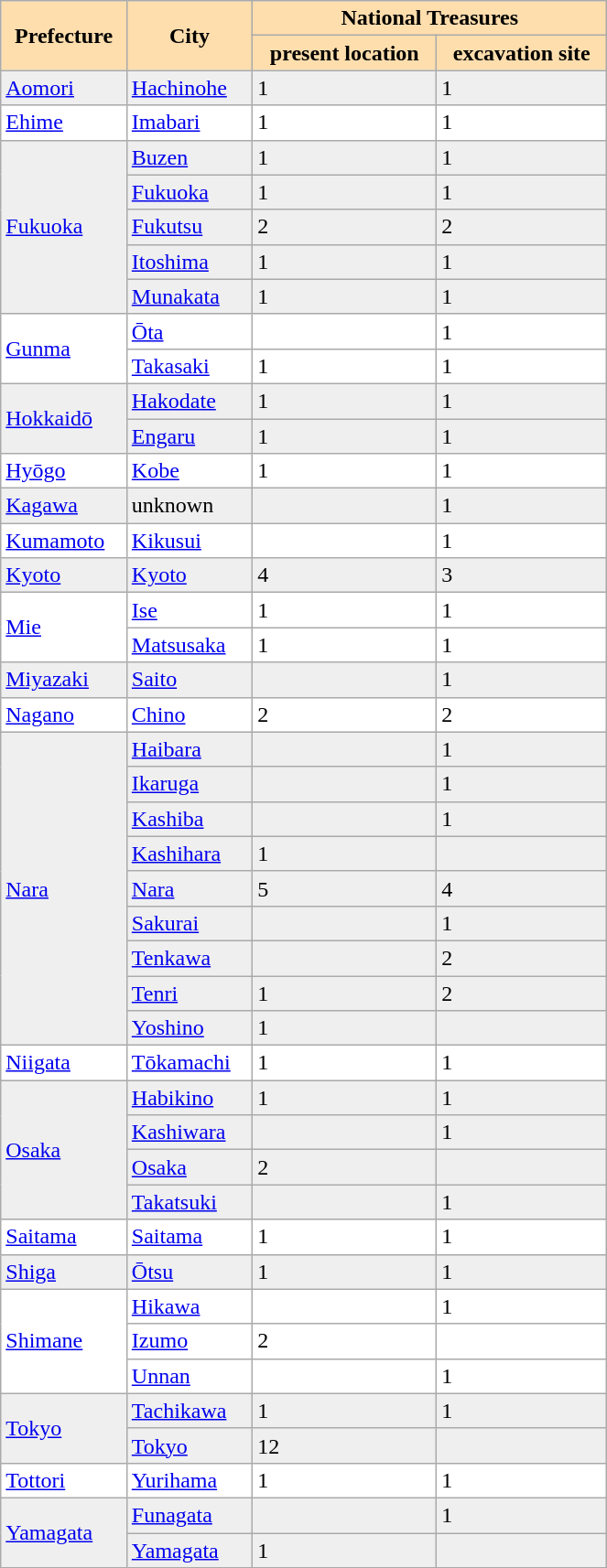<table class="wikitable" width="35%" style="background:#ffffff;" style="text-align:center" align="left">
<tr>
<th rowspan=2 align="left" style="background:#ffdead;">Prefecture</th>
<th rowspan=2 align="left" style="background:#ffdead;">City</th>
<th colspan=2 align="left" style="background:#ffdead;">National Treasures</th>
</tr>
<tr>
<th align="left" style="background:#ffdead;">present location</th>
<th align="left" style="background:#ffdead;">excavation site</th>
</tr>
<tr>
<td style="background:#efefef;"><a href='#'>Aomori</a></td>
<td style="background:#efefef;"><a href='#'>Hachinohe</a></td>
<td style="background:#efefef;">1</td>
<td style="background:#efefef;">1</td>
</tr>
<tr>
<td><a href='#'>Ehime</a></td>
<td><a href='#'>Imabari</a></td>
<td>1</td>
<td>1</td>
</tr>
<tr>
<td rowspan=5 style="background:#efefef;" valign="center"><a href='#'>Fukuoka</a></td>
<td style="background:#efefef;"><a href='#'>Buzen</a></td>
<td style="background:#efefef;">1</td>
<td style="background:#efefef;">1</td>
</tr>
<tr>
<td style="background:#efefef;"><a href='#'>Fukuoka</a></td>
<td style="background:#efefef;">1</td>
<td style="background:#efefef;">1</td>
</tr>
<tr>
<td style="background:#efefef;"><a href='#'>Fukutsu</a></td>
<td style="background:#efefef;">2</td>
<td style="background:#efefef;">2</td>
</tr>
<tr>
<td style="background:#efefef;"><a href='#'>Itoshima</a></td>
<td style="background:#efefef;">1</td>
<td style="background:#efefef;">1</td>
</tr>
<tr>
<td style="background:#efefef;"><a href='#'>Munakata</a></td>
<td style="background:#efefef;">1</td>
<td style="background:#efefef;">1</td>
</tr>
<tr>
<td rowspan=2  valign="center"><a href='#'>Gunma</a></td>
<td><a href='#'>Ōta</a></td>
<td></td>
<td>1</td>
</tr>
<tr>
<td><a href='#'>Takasaki</a></td>
<td>1</td>
<td>1</td>
</tr>
<tr>
<td rowspan=2 style="background:#efefef;" valign="center"><a href='#'>Hokkaidō</a></td>
<td style="background:#efefef;"><a href='#'>Hakodate</a></td>
<td style="background:#efefef;">1</td>
<td style="background:#efefef;">1</td>
</tr>
<tr>
<td style="background:#efefef;"><a href='#'>Engaru</a></td>
<td style="background:#efefef;">1</td>
<td style="background:#efefef;">1</td>
</tr>
<tr>
<td><a href='#'>Hyōgo</a></td>
<td><a href='#'>Kobe</a></td>
<td>1</td>
<td>1</td>
</tr>
<tr>
<td style="background:#efefef;"><a href='#'>Kagawa</a></td>
<td style="background:#efefef;">unknown</td>
<td style="background:#efefef;"></td>
<td style="background:#efefef;">1</td>
</tr>
<tr>
<td><a href='#'>Kumamoto</a></td>
<td><a href='#'>Kikusui</a></td>
<td></td>
<td>1</td>
</tr>
<tr>
<td style="background:#efefef;"><a href='#'>Kyoto</a></td>
<td style="background:#efefef;"><a href='#'>Kyoto</a></td>
<td style="background:#efefef;">4</td>
<td style="background:#efefef;">3</td>
</tr>
<tr>
<td rowspan=2 valign="center"><a href='#'>Mie</a></td>
<td><a href='#'>Ise</a></td>
<td>1</td>
<td>1</td>
</tr>
<tr>
<td><a href='#'>Matsusaka</a></td>
<td>1</td>
<td>1</td>
</tr>
<tr>
<td style="background:#efefef;"><a href='#'>Miyazaki</a></td>
<td style="background:#efefef;"><a href='#'>Saito</a></td>
<td style="background:#efefef;"></td>
<td style="background:#efefef;">1</td>
</tr>
<tr>
<td><a href='#'>Nagano</a></td>
<td><a href='#'>Chino</a></td>
<td>2</td>
<td>2</td>
</tr>
<tr>
<td rowspan=9 style="background:#efefef;" valign="center"><a href='#'>Nara</a></td>
<td style="background:#efefef;"><a href='#'>Haibara</a></td>
<td style="background:#efefef;"></td>
<td style="background:#efefef;">1</td>
</tr>
<tr>
<td style="background:#efefef;"><a href='#'>Ikaruga</a></td>
<td style="background:#efefef;"></td>
<td style="background:#efefef;">1</td>
</tr>
<tr>
<td style="background:#efefef;"><a href='#'>Kashiba</a></td>
<td style="background:#efefef;"></td>
<td style="background:#efefef;">1</td>
</tr>
<tr>
<td style="background:#efefef;"><a href='#'>Kashihara</a></td>
<td style="background:#efefef;">1</td>
<td style="background:#efefef;"></td>
</tr>
<tr>
<td style="background:#efefef;"><a href='#'>Nara</a></td>
<td style="background:#efefef;">5</td>
<td style="background:#efefef;">4</td>
</tr>
<tr>
<td style="background:#efefef;"><a href='#'>Sakurai</a></td>
<td style="background:#efefef;"></td>
<td style="background:#efefef;">1</td>
</tr>
<tr>
<td style="background:#efefef;"><a href='#'>Tenkawa</a></td>
<td style="background:#efefef;"></td>
<td style="background:#efefef;">2</td>
</tr>
<tr>
<td style="background:#efefef;"><a href='#'>Tenri</a></td>
<td style="background:#efefef;">1</td>
<td style="background:#efefef;">2</td>
</tr>
<tr>
<td style="background:#efefef;"><a href='#'>Yoshino</a></td>
<td style="background:#efefef;">1</td>
<td style="background:#efefef;"></td>
</tr>
<tr>
<td><a href='#'>Niigata</a></td>
<td><a href='#'>Tōkamachi</a></td>
<td>1</td>
<td>1</td>
</tr>
<tr>
<td rowspan=4 style="background:#efefef;" valign="center"><a href='#'>Osaka</a></td>
<td style="background:#efefef;"><a href='#'>Habikino</a></td>
<td style="background:#efefef;">1</td>
<td style="background:#efefef;">1</td>
</tr>
<tr>
<td style="background:#efefef;"><a href='#'>Kashiwara</a></td>
<td style="background:#efefef;"></td>
<td style="background:#efefef;">1</td>
</tr>
<tr>
<td style="background:#efefef;"><a href='#'>Osaka</a></td>
<td style="background:#efefef;">2</td>
<td style="background:#efefef;"></td>
</tr>
<tr>
<td style="background:#efefef;"><a href='#'>Takatsuki</a></td>
<td style="background:#efefef;"></td>
<td style="background:#efefef;">1</td>
</tr>
<tr>
<td><a href='#'>Saitama</a></td>
<td><a href='#'>Saitama</a></td>
<td>1</td>
<td>1</td>
</tr>
<tr>
<td style="background:#efefef;"><a href='#'>Shiga</a></td>
<td style="background:#efefef;"><a href='#'>Ōtsu</a></td>
<td style="background:#efefef;">1</td>
<td style="background:#efefef;">1</td>
</tr>
<tr>
<td rowspan=3 valign="center"><a href='#'>Shimane</a></td>
<td><a href='#'>Hikawa</a></td>
<td></td>
<td>1</td>
</tr>
<tr>
<td><a href='#'>Izumo</a></td>
<td>2</td>
<td></td>
</tr>
<tr>
<td><a href='#'>Unnan</a></td>
<td></td>
<td>1</td>
</tr>
<tr>
<td rowspan=2 style="background:#efefef;" valign="center"><a href='#'>Tokyo</a></td>
<td style="background:#efefef;"><a href='#'>Tachikawa</a></td>
<td style="background:#efefef;">1</td>
<td style="background:#efefef;">1</td>
</tr>
<tr>
<td style="background:#efefef;"><a href='#'>Tokyo</a></td>
<td style="background:#efefef;">12</td>
<td style="background:#efefef;"></td>
</tr>
<tr>
<td><a href='#'>Tottori</a></td>
<td><a href='#'>Yurihama</a></td>
<td>1</td>
<td>1</td>
</tr>
<tr>
<td rowspan=2 style="background:#efefef;" valign="center"><a href='#'>Yamagata</a></td>
<td style="background:#efefef;"><a href='#'>Funagata</a></td>
<td style="background:#efefef;"></td>
<td style="background:#efefef;">1</td>
</tr>
<tr>
<td style="background:#efefef;"><a href='#'>Yamagata</a></td>
<td style="background:#efefef;">1</td>
<td style="background:#efefef;"></td>
</tr>
</table>
